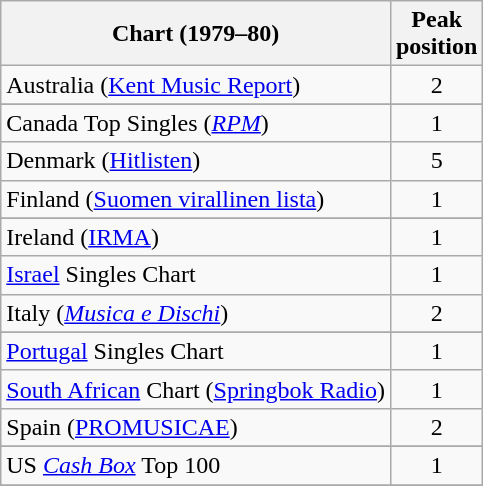<table class="wikitable sortable">
<tr>
<th>Chart (1979–80)</th>
<th>Peak<br>position</th>
</tr>
<tr>
<td>Australia (<a href='#'>Kent Music Report</a>)</td>
<td align="center">2</td>
</tr>
<tr>
</tr>
<tr>
</tr>
<tr>
<td>Canada Top Singles (<a href='#'><em>RPM</em></a>)</td>
<td align="center">1</td>
</tr>
<tr>
<td>Denmark (<a href='#'>Hitlisten</a>)</td>
<td align="center">5</td>
</tr>
<tr>
<td>Finland (<a href='#'>Suomen virallinen lista</a>)</td>
<td align="center">1</td>
</tr>
<tr>
</tr>
<tr>
<td>Ireland (<a href='#'>IRMA</a>)</td>
<td align="center">1</td>
</tr>
<tr>
<td><a href='#'>Israel</a> Singles Chart</td>
<td align="center">1</td>
</tr>
<tr>
<td>Italy (<em><a href='#'>Musica e Dischi</a></em>)</td>
<td align="center">2</td>
</tr>
<tr>
</tr>
<tr>
</tr>
<tr>
</tr>
<tr>
</tr>
<tr>
<td><a href='#'>Portugal</a> Singles Chart</td>
<td align="center">1</td>
</tr>
<tr>
<td><a href='#'>South African</a> Chart (<a href='#'>Springbok Radio</a>)</td>
<td align="center">1</td>
</tr>
<tr>
<td>Spain (<a href='#'>PROMUSICAE</a>)</td>
<td align="center">2</td>
</tr>
<tr>
</tr>
<tr>
</tr>
<tr>
</tr>
<tr>
</tr>
<tr>
</tr>
<tr>
<td>US <em><a href='#'>Cash Box</a></em> Top 100</td>
<td align="center">1</td>
</tr>
<tr>
</tr>
</table>
